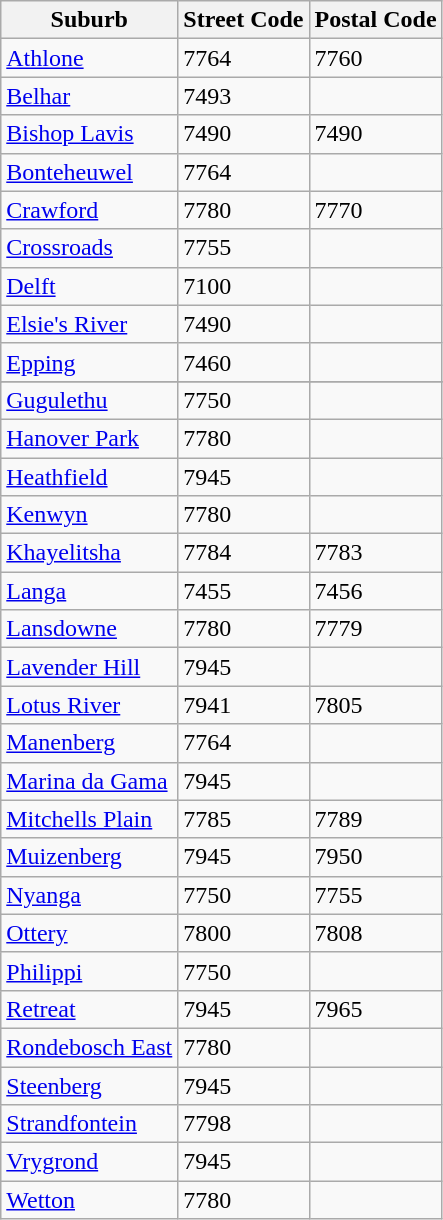<table class="wikitable" style="border:1px solid">
<tr>
<th>Suburb</th>
<th>Street Code</th>
<th>Postal Code</th>
</tr>
<tr>
<td><a href='#'>Athlone</a></td>
<td>7764</td>
<td>7760</td>
</tr>
<tr>
<td><a href='#'>Belhar</a></td>
<td>7493</td>
<td></td>
</tr>
<tr>
<td><a href='#'>Bishop Lavis</a></td>
<td>7490</td>
<td>7490</td>
</tr>
<tr>
<td><a href='#'>Bonteheuwel</a></td>
<td>7764</td>
<td></td>
</tr>
<tr>
<td><a href='#'>Crawford</a></td>
<td>7780</td>
<td>7770</td>
</tr>
<tr>
<td><a href='#'>Crossroads</a></td>
<td>7755</td>
<td></td>
</tr>
<tr>
<td><a href='#'>Delft</a></td>
<td>7100</td>
<td></td>
</tr>
<tr>
<td><a href='#'>Elsie's River</a></td>
<td>7490</td>
<td></td>
</tr>
<tr>
<td><a href='#'>Epping</a></td>
<td>7460</td>
<td></td>
</tr>
<tr>
</tr>
<tr>
<td><a href='#'>Gugulethu</a></td>
<td>7750</td>
<td></td>
</tr>
<tr>
<td><a href='#'>Hanover Park</a></td>
<td>7780</td>
<td></td>
</tr>
<tr>
<td><a href='#'>Heathfield</a></td>
<td>7945</td>
<td></td>
</tr>
<tr>
<td><a href='#'>Kenwyn</a></td>
<td>7780</td>
<td></td>
</tr>
<tr>
<td><a href='#'>Khayelitsha</a></td>
<td>7784</td>
<td>7783</td>
</tr>
<tr>
<td><a href='#'>Langa</a></td>
<td>7455</td>
<td>7456</td>
</tr>
<tr>
<td><a href='#'>Lansdowne</a></td>
<td>7780</td>
<td>7779</td>
</tr>
<tr>
<td><a href='#'>Lavender Hill</a></td>
<td>7945</td>
<td></td>
</tr>
<tr>
<td><a href='#'>Lotus River</a></td>
<td>7941</td>
<td>7805</td>
</tr>
<tr>
<td><a href='#'>Manenberg</a></td>
<td>7764</td>
<td></td>
</tr>
<tr>
<td><a href='#'>Marina da Gama</a></td>
<td>7945</td>
<td></td>
</tr>
<tr>
<td><a href='#'>Mitchells Plain</a></td>
<td>7785</td>
<td>7789</td>
</tr>
<tr>
<td><a href='#'>Muizenberg</a></td>
<td>7945</td>
<td>7950</td>
</tr>
<tr>
<td><a href='#'>Nyanga</a></td>
<td>7750</td>
<td>7755</td>
</tr>
<tr>
<td><a href='#'>Ottery</a></td>
<td>7800</td>
<td>7808</td>
</tr>
<tr>
<td><a href='#'>Philippi</a></td>
<td>7750</td>
<td></td>
</tr>
<tr>
<td><a href='#'>Retreat</a></td>
<td>7945</td>
<td>7965</td>
</tr>
<tr>
<td><a href='#'>Rondebosch East</a></td>
<td>7780</td>
<td></td>
</tr>
<tr>
<td><a href='#'>Steenberg</a></td>
<td>7945</td>
<td></td>
</tr>
<tr>
<td><a href='#'>Strandfontein</a></td>
<td>7798</td>
<td></td>
</tr>
<tr>
<td><a href='#'>Vrygrond</a></td>
<td>7945</td>
<td></td>
</tr>
<tr>
<td><a href='#'>Wetton</a></td>
<td>7780</td>
<td></td>
</tr>
</table>
